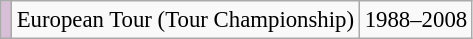<table class="wikitable" style="font-size:95%">
<tr>
<td style="background:thistle"></td>
<td>European Tour (Tour Championship)</td>
<td>1988–2008</td>
</tr>
</table>
